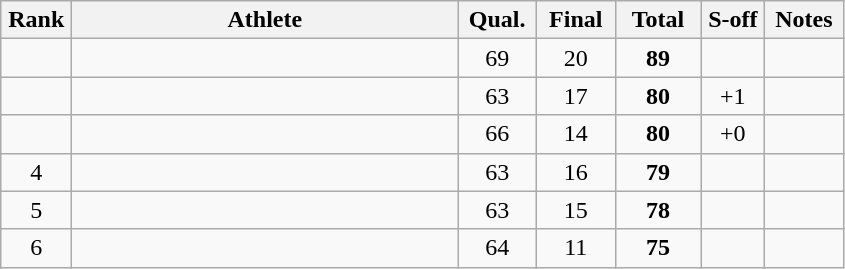<table class="wikitable" style="text-align:center">
<tr>
<th width=40>Rank</th>
<th width=250>Athlete</th>
<th width=45>Qual.</th>
<th width=45>Final</th>
<th width=50>Total</th>
<th width=35>S-off</th>
<th width=45>Notes</th>
</tr>
<tr>
<td></td>
<td align=left></td>
<td>69</td>
<td>20</td>
<td><strong>89</strong></td>
<td></td>
<td></td>
</tr>
<tr>
<td></td>
<td align=left></td>
<td>63</td>
<td>17</td>
<td><strong>80</strong></td>
<td>+1</td>
<td></td>
</tr>
<tr>
<td></td>
<td align=left></td>
<td>66</td>
<td>14</td>
<td><strong>80</strong></td>
<td>+0</td>
<td></td>
</tr>
<tr>
<td>4</td>
<td align=left></td>
<td>63</td>
<td>16</td>
<td><strong>79</strong></td>
<td></td>
<td></td>
</tr>
<tr>
<td>5</td>
<td align=left></td>
<td>63</td>
<td>15</td>
<td><strong>78</strong></td>
<td></td>
<td></td>
</tr>
<tr>
<td>6</td>
<td align=left></td>
<td>64</td>
<td>11</td>
<td><strong>75</strong></td>
<td></td>
<td></td>
</tr>
</table>
